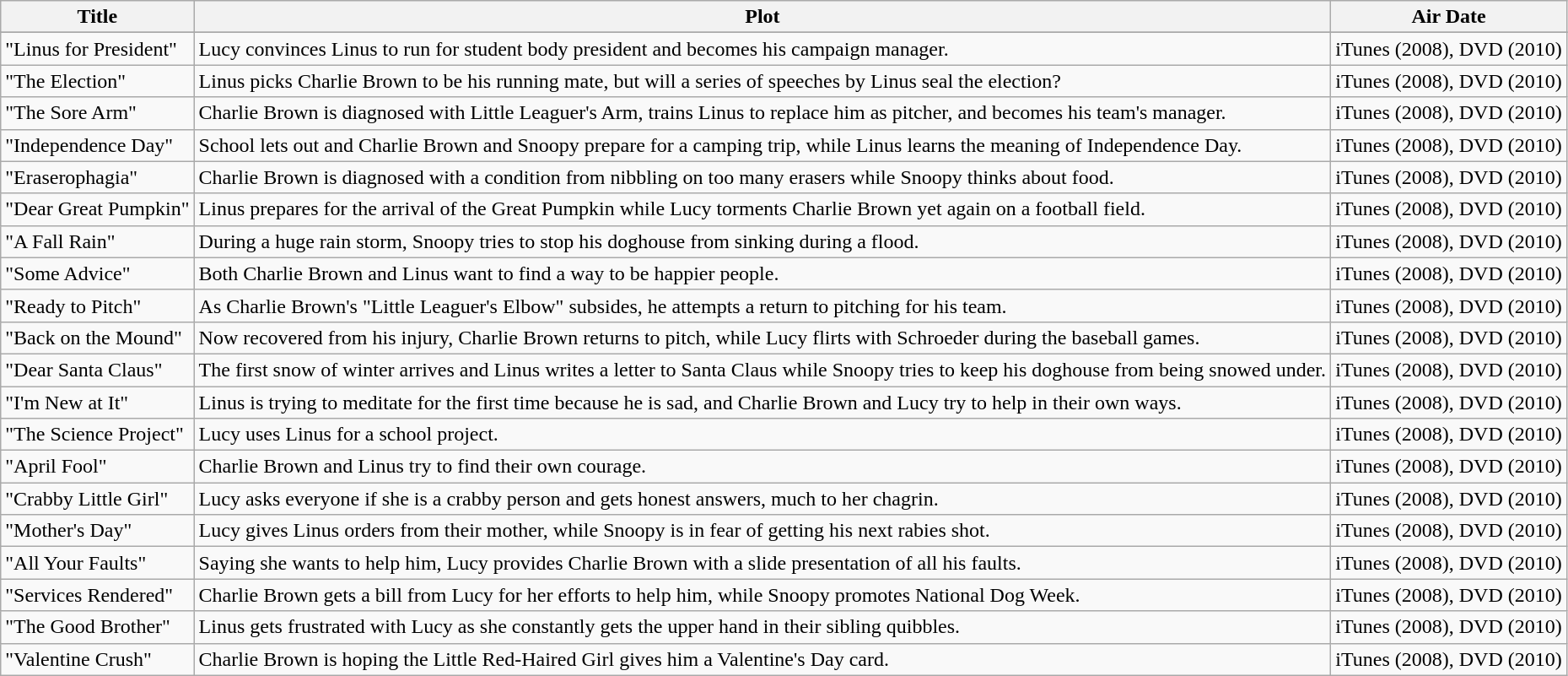<table class="wikitable plainrowheaders" style="width:98%;">
<tr>
<th>Title</th>
<th>Plot</th>
<th>Air Date</th>
</tr>
<tr>
</tr>
<tr>
<td>"Linus for President"</td>
<td>Lucy convinces Linus to run for student body president and becomes his campaign manager.</td>
<td>iTunes (2008), DVD (2010)</td>
</tr>
<tr>
<td>"The Election"</td>
<td>Linus picks Charlie Brown to be his running mate, but will a series of speeches by Linus seal the election?</td>
<td>iTunes (2008), DVD (2010)</td>
</tr>
<tr>
<td>"The Sore Arm"</td>
<td>Charlie Brown is diagnosed with Little Leaguer's Arm, trains Linus to replace him as pitcher, and becomes his team's manager.</td>
<td>iTunes (2008), DVD (2010)</td>
</tr>
<tr>
<td>"Independence Day"</td>
<td>School lets out and Charlie Brown and Snoopy prepare for a camping trip, while Linus learns the meaning of Independence Day.</td>
<td>iTunes (2008), DVD (2010)</td>
</tr>
<tr>
<td>"Eraserophagia"</td>
<td>Charlie Brown is diagnosed with a condition from nibbling on too many erasers while Snoopy thinks about food.</td>
<td>iTunes (2008), DVD (2010)</td>
</tr>
<tr>
<td>"Dear Great Pumpkin"</td>
<td>Linus prepares for the arrival of the Great Pumpkin while Lucy torments Charlie Brown yet again on a football field.</td>
<td>iTunes (2008), DVD (2010)</td>
</tr>
<tr>
<td>"A Fall Rain"</td>
<td>During a huge rain storm, Snoopy tries to stop his doghouse from sinking during a flood.</td>
<td>iTunes (2008), DVD (2010)</td>
</tr>
<tr>
<td>"Some Advice"</td>
<td>Both Charlie Brown and Linus want to find a way to be happier people.</td>
<td>iTunes (2008), DVD (2010)</td>
</tr>
<tr>
<td>"Ready to Pitch"</td>
<td>As Charlie Brown's "Little Leaguer's Elbow" subsides, he attempts a return to pitching for his team.</td>
<td>iTunes (2008), DVD (2010)</td>
</tr>
<tr>
<td>"Back on the Mound"</td>
<td>Now recovered from his injury, Charlie Brown returns to pitch, while Lucy flirts with Schroeder during the baseball games.</td>
<td>iTunes (2008), DVD (2010)</td>
</tr>
<tr>
<td>"Dear Santa Claus"</td>
<td>The first snow of winter arrives and Linus writes a letter to Santa Claus while Snoopy tries to keep his doghouse from being snowed under.</td>
<td>iTunes (2008), DVD (2010)</td>
</tr>
<tr>
<td>"I'm New at It"</td>
<td>Linus is trying to meditate for the first time because he is sad, and Charlie Brown and Lucy try to help in their own ways.</td>
<td>iTunes (2008), DVD (2010)</td>
</tr>
<tr>
<td>"The Science Project"</td>
<td>Lucy uses Linus for a school project.</td>
<td>iTunes (2008), DVD (2010)</td>
</tr>
<tr>
<td>"April Fool"</td>
<td>Charlie Brown and Linus try to find their own courage.</td>
<td>iTunes (2008), DVD (2010)</td>
</tr>
<tr>
<td>"Crabby Little Girl"</td>
<td>Lucy asks everyone if she is a crabby person and gets honest answers, much to her chagrin.</td>
<td>iTunes (2008), DVD (2010)</td>
</tr>
<tr>
<td>"Mother's Day"</td>
<td>Lucy gives Linus orders from their mother, while Snoopy is in fear of getting his next rabies shot.</td>
<td>iTunes (2008), DVD (2010)</td>
</tr>
<tr>
<td>"All Your Faults"</td>
<td>Saying she wants to help him, Lucy provides Charlie Brown with a slide presentation of all his faults.</td>
<td>iTunes (2008), DVD (2010)</td>
</tr>
<tr>
<td>"Services Rendered"</td>
<td>Charlie Brown gets a bill from Lucy for her efforts to help him, while Snoopy promotes National Dog Week.</td>
<td>iTunes (2008), DVD (2010)</td>
</tr>
<tr>
<td>"The Good Brother"</td>
<td>Linus gets frustrated with Lucy as she constantly gets the upper hand in their sibling quibbles.</td>
<td>iTunes (2008), DVD (2010)</td>
</tr>
<tr>
<td>"Valentine Crush"</td>
<td>Charlie Brown is hoping the Little Red-Haired Girl gives him a Valentine's Day card.</td>
<td>iTunes (2008), DVD (2010)</td>
</tr>
</table>
